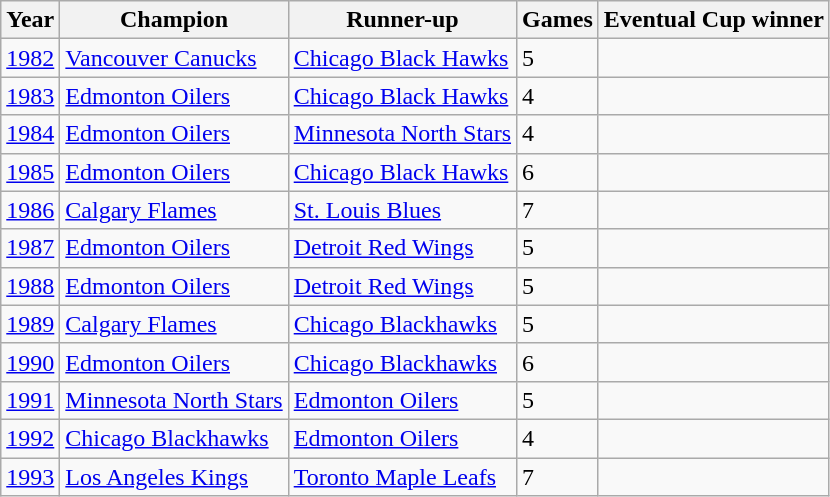<table class="wikitable">
<tr>
<th>Year</th>
<th>Champion</th>
<th>Runner-up</th>
<th>Games</th>
<th>Eventual Cup winner</th>
</tr>
<tr>
<td><a href='#'>1982</a></td>
<td><a href='#'>Vancouver Canucks</a></td>
<td><a href='#'>Chicago Black Hawks</a></td>
<td>5</td>
<td></td>
</tr>
<tr>
<td><a href='#'>1983</a></td>
<td><a href='#'>Edmonton Oilers</a></td>
<td><a href='#'>Chicago Black Hawks</a></td>
<td>4</td>
<td></td>
</tr>
<tr>
<td><a href='#'>1984</a></td>
<td><a href='#'>Edmonton Oilers</a></td>
<td><a href='#'>Minnesota North Stars</a></td>
<td>4</td>
<td></td>
</tr>
<tr>
<td><a href='#'>1985</a></td>
<td><a href='#'>Edmonton Oilers</a></td>
<td><a href='#'>Chicago Black Hawks</a></td>
<td>6</td>
<td></td>
</tr>
<tr>
<td><a href='#'>1986</a></td>
<td><a href='#'>Calgary Flames</a></td>
<td><a href='#'>St. Louis Blues</a></td>
<td>7</td>
<td></td>
</tr>
<tr>
<td><a href='#'>1987</a></td>
<td><a href='#'>Edmonton Oilers</a></td>
<td><a href='#'>Detroit Red Wings</a></td>
<td>5</td>
<td></td>
</tr>
<tr>
<td><a href='#'>1988</a></td>
<td><a href='#'>Edmonton Oilers</a></td>
<td><a href='#'>Detroit Red Wings</a></td>
<td>5</td>
<td></td>
</tr>
<tr>
<td><a href='#'>1989</a></td>
<td><a href='#'>Calgary Flames</a></td>
<td><a href='#'>Chicago Blackhawks</a></td>
<td>5</td>
<td></td>
</tr>
<tr>
<td><a href='#'>1990</a></td>
<td><a href='#'>Edmonton Oilers</a></td>
<td><a href='#'>Chicago Blackhawks</a></td>
<td>6</td>
<td></td>
</tr>
<tr>
<td><a href='#'>1991</a></td>
<td><a href='#'>Minnesota North Stars</a></td>
<td><a href='#'>Edmonton Oilers</a></td>
<td>5</td>
<td></td>
</tr>
<tr>
<td><a href='#'>1992</a></td>
<td><a href='#'>Chicago Blackhawks</a></td>
<td><a href='#'>Edmonton Oilers</a></td>
<td>4</td>
<td></td>
</tr>
<tr>
<td><a href='#'>1993</a></td>
<td><a href='#'>Los Angeles Kings</a></td>
<td><a href='#'>Toronto Maple Leafs</a></td>
<td>7</td>
<td></td>
</tr>
</table>
